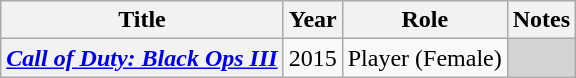<table class="wikitable plainrowheaders">
<tr>
<th scope="col">Title</th>
<th scope="col">Year</th>
<th scope="col">Role</th>
<th scope="col">Notes</th>
</tr>
<tr>
<th scope="row"><em><a href='#'>Call of Duty: Black Ops III</a></em></th>
<td>2015</td>
<td>Player (Female)</td>
<td style="background-color:#D3D3D3;"></td>
</tr>
</table>
